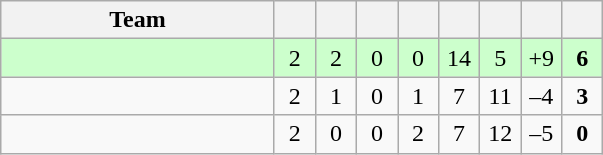<table class="wikitable" style="text-align: center;">
<tr>
<th style="width:175px;">Team</th>
<th width="20"></th>
<th width="20"></th>
<th width="20"></th>
<th width="20"></th>
<th width="20"></th>
<th width="20"></th>
<th width="20"></th>
<th width="20"></th>
</tr>
<tr style="background:#cfc;">
<td align=left></td>
<td>2</td>
<td>2</td>
<td>0</td>
<td>0</td>
<td>14</td>
<td>5</td>
<td>+9</td>
<td><strong>6</strong></td>
</tr>
<tr>
<td align=left></td>
<td>2</td>
<td>1</td>
<td>0</td>
<td>1</td>
<td>7</td>
<td>11</td>
<td>–4</td>
<td><strong>3</strong></td>
</tr>
<tr>
<td align=left></td>
<td>2</td>
<td>0</td>
<td>0</td>
<td>2</td>
<td>7</td>
<td>12</td>
<td>–5</td>
<td><strong>0</strong></td>
</tr>
</table>
